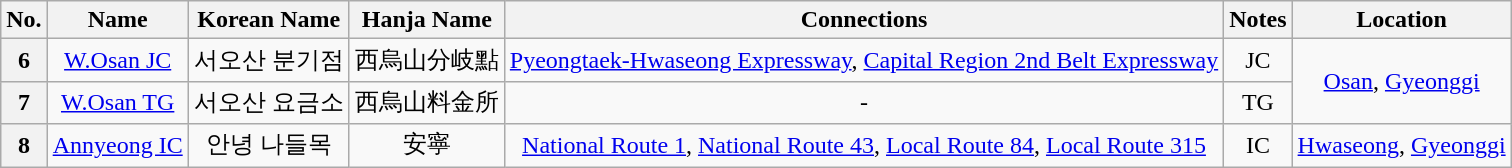<table class="wikitable" style="text-align: center;">
<tr>
<th>No.</th>
<th>Name</th>
<th>Korean Name</th>
<th>Hanja Name</th>
<th>Connections</th>
<th>Notes</th>
<th>Location</th>
</tr>
<tr>
<th>6</th>
<td><a href='#'>W.Osan JC</a></td>
<td>서오산 분기점</td>
<td>西烏山分岐點</td>
<td><a href='#'>Pyeongtaek-Hwaseong Expressway</a>, <a href='#'>Capital Region 2nd Belt Expressway</a></td>
<td>JC</td>
<td rowspan=2><a href='#'>Osan</a>, <a href='#'>Gyeonggi</a></td>
</tr>
<tr>
<th>7</th>
<td><a href='#'>W.Osan TG</a></td>
<td>서오산 요금소</td>
<td>西烏山料金所</td>
<td>-</td>
<td>TG</td>
</tr>
<tr>
<th>8</th>
<td><a href='#'>Annyeong IC</a></td>
<td>안녕 나들목</td>
<td>安寧</td>
<td><a href='#'>National Route 1</a>, <a href='#'>National Route 43</a>, <a href='#'>Local Route 84</a>, <a href='#'>Local Route 315</a></td>
<td>IC</td>
<td><a href='#'>Hwaseong</a>, <a href='#'>Gyeonggi</a></td>
</tr>
</table>
